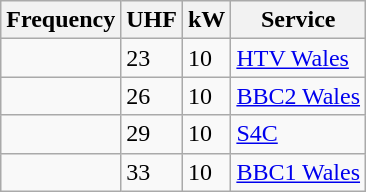<table class="wikitable sortable">
<tr>
<th>Frequency</th>
<th>UHF</th>
<th>kW</th>
<th>Service</th>
</tr>
<tr>
<td></td>
<td>23</td>
<td>10</td>
<td><a href='#'>HTV Wales</a></td>
</tr>
<tr>
<td></td>
<td>26</td>
<td>10</td>
<td><a href='#'>BBC2 Wales</a></td>
</tr>
<tr>
<td></td>
<td>29</td>
<td>10</td>
<td><a href='#'>S4C</a></td>
</tr>
<tr>
<td></td>
<td>33</td>
<td>10</td>
<td><a href='#'>BBC1 Wales</a></td>
</tr>
</table>
